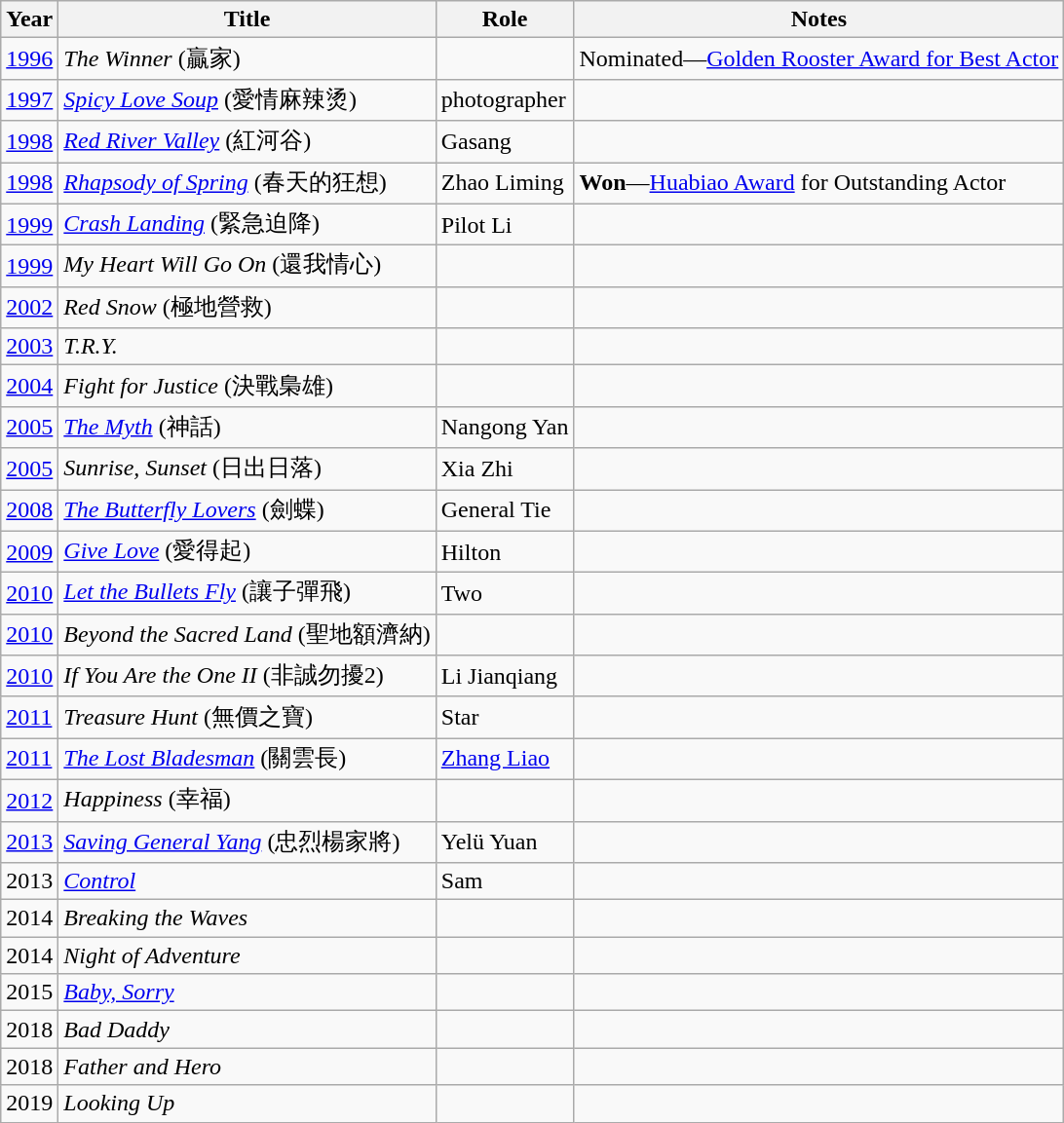<table class="wikitable sortable">
<tr>
<th>Year</th>
<th>Title</th>
<th>Role</th>
<th>Notes</th>
</tr>
<tr>
<td><a href='#'>1996</a></td>
<td><em>The Winner</em> (贏家)</td>
<td></td>
<td>Nominated—<a href='#'>Golden Rooster Award for Best Actor</a></td>
</tr>
<tr>
<td><a href='#'>1997</a></td>
<td><em><a href='#'>Spicy Love Soup</a></em> (愛情麻辣烫)</td>
<td>photographer</td>
<td></td>
</tr>
<tr>
<td><a href='#'>1998</a></td>
<td><em><a href='#'>Red River Valley</a></em> (紅河谷)</td>
<td>Gasang</td>
<td></td>
</tr>
<tr>
<td><a href='#'>1998</a></td>
<td><em><a href='#'>Rhapsody of Spring</a></em> (春天的狂想)</td>
<td>Zhao Liming</td>
<td><strong>Won</strong>—<a href='#'>Huabiao Award</a> for Outstanding Actor</td>
</tr>
<tr>
<td><a href='#'>1999</a></td>
<td><em><a href='#'>Crash Landing</a></em> (緊急迫降)</td>
<td>Pilot Li</td>
<td></td>
</tr>
<tr>
<td><a href='#'>1999</a></td>
<td><em>My Heart Will Go On</em> (還我情心)</td>
<td></td>
<td></td>
</tr>
<tr>
<td><a href='#'>2002</a></td>
<td><em>Red Snow</em> (極地營救)</td>
<td></td>
<td></td>
</tr>
<tr>
<td><a href='#'>2003</a></td>
<td><em>T.R.Y.</em></td>
<td></td>
<td></td>
</tr>
<tr>
<td><a href='#'>2004</a></td>
<td><em>Fight for Justice</em> (決戰梟雄)</td>
<td></td>
<td></td>
</tr>
<tr>
<td><a href='#'>2005</a></td>
<td><em><a href='#'>The Myth</a></em> (神話)</td>
<td>Nangong Yan</td>
<td></td>
</tr>
<tr>
<td><a href='#'>2005</a></td>
<td><em>Sunrise, Sunset</em> (日出日落)</td>
<td>Xia Zhi</td>
<td></td>
</tr>
<tr>
<td><a href='#'>2008</a></td>
<td><em><a href='#'>The Butterfly Lovers</a></em> (劍蝶)</td>
<td>General Tie</td>
<td></td>
</tr>
<tr>
<td><a href='#'>2009</a></td>
<td><em><a href='#'>Give Love</a></em> (愛得起)</td>
<td>Hilton</td>
<td></td>
</tr>
<tr>
<td><a href='#'>2010</a></td>
<td><em><a href='#'>Let the Bullets Fly</a></em> (讓子彈飛)</td>
<td>Two</td>
<td></td>
</tr>
<tr>
<td><a href='#'>2010</a></td>
<td><em>Beyond the Sacred Land</em> (聖地額濟納)</td>
<td></td>
<td></td>
</tr>
<tr>
<td><a href='#'>2010</a></td>
<td><em>If You Are the One II</em> (非誠勿擾2)</td>
<td>Li Jianqiang</td>
<td></td>
</tr>
<tr>
<td><a href='#'>2011</a></td>
<td><em>Treasure Hunt</em> (無價之寶)</td>
<td>Star</td>
<td></td>
</tr>
<tr>
<td><a href='#'>2011</a></td>
<td><em><a href='#'>The Lost Bladesman</a></em> (關雲長)</td>
<td><a href='#'>Zhang Liao</a></td>
<td></td>
</tr>
<tr>
<td><a href='#'>2012</a></td>
<td><em>Happiness</em> (幸福)</td>
<td></td>
<td></td>
</tr>
<tr>
<td><a href='#'>2013</a></td>
<td><em><a href='#'>Saving General Yang</a></em> (忠烈楊家將)</td>
<td>Yelü Yuan</td>
<td></td>
</tr>
<tr>
<td>2013</td>
<td><em><a href='#'>Control</a></em></td>
<td>Sam</td>
<td></td>
</tr>
<tr>
<td>2014</td>
<td><em>Breaking the Waves</em></td>
<td></td>
<td></td>
</tr>
<tr>
<td>2014</td>
<td><em>Night of Adventure</em></td>
<td></td>
<td></td>
</tr>
<tr>
<td>2015</td>
<td><em><a href='#'>Baby, Sorry</a></em></td>
<td></td>
<td></td>
</tr>
<tr>
<td>2018</td>
<td><em>Bad Daddy</em></td>
<td></td>
<td></td>
</tr>
<tr>
<td>2018</td>
<td><em>Father and Hero</em></td>
<td></td>
<td></td>
</tr>
<tr>
<td>2019</td>
<td><em>Looking Up</em></td>
<td></td>
<td></td>
</tr>
</table>
